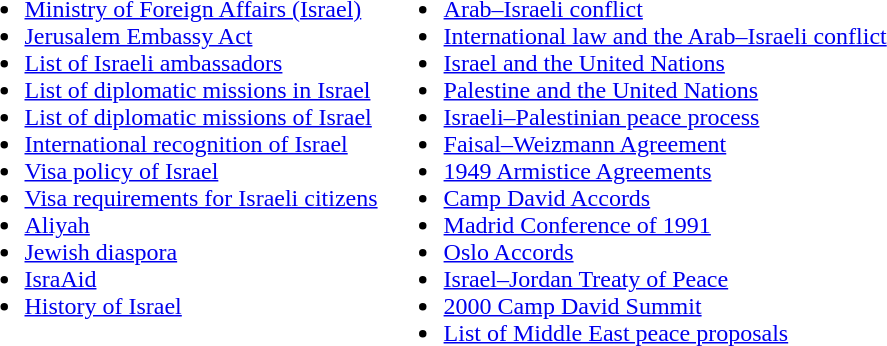<table>
<tr>
<td style="vertical-align:top;"><br><ul><li><a href='#'>Ministry of Foreign Affairs (Israel)</a></li><li><a href='#'>Jerusalem Embassy Act</a></li><li><a href='#'>List of Israeli ambassadors</a></li><li><a href='#'>List of diplomatic missions in Israel</a></li><li><a href='#'>List of diplomatic missions of Israel</a></li><li><a href='#'>International recognition of Israel</a></li><li><a href='#'>Visa policy of Israel</a></li><li><a href='#'>Visa requirements for Israeli citizens</a></li><li><a href='#'>Aliyah</a></li><li><a href='#'>Jewish diaspora</a></li><li><a href='#'>IsraAid</a></li><li><a href='#'>History of Israel</a></li></ul></td>
<td style="vertical-align:top;"><br><ul><li><a href='#'>Arab–Israeli conflict</a></li><li><a href='#'>International law and the Arab–Israeli conflict</a></li><li><a href='#'>Israel and the United Nations</a></li><li><a href='#'>Palestine and the United Nations</a></li><li><a href='#'>Israeli–Palestinian peace process</a></li><li><a href='#'>Faisal–Weizmann Agreement</a></li><li><a href='#'>1949 Armistice Agreements</a></li><li><a href='#'>Camp David Accords</a></li><li><a href='#'>Madrid Conference of 1991</a></li><li><a href='#'>Oslo Accords</a></li><li><a href='#'>Israel–Jordan Treaty of Peace</a></li><li><a href='#'>2000 Camp David Summit</a></li><li><a href='#'>List of Middle East peace proposals</a></li></ul></td>
</tr>
</table>
